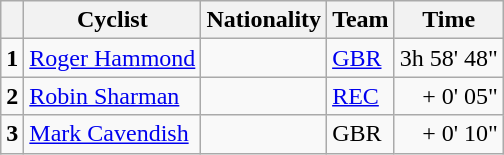<table class="wikitable">
<tr>
<th></th>
<th>Cyclist</th>
<th>Nationality</th>
<th>Team</th>
<th>Time</th>
</tr>
<tr>
<td><strong>1</strong></td>
<td><a href='#'>Roger Hammond</a></td>
<td></td>
<td><a href='#'>GBR</a></td>
<td align="right">3h 58' 48"</td>
</tr>
<tr>
<td><strong>2</strong></td>
<td><a href='#'>Robin Sharman</a></td>
<td></td>
<td><a href='#'>REC</a></td>
<td align="right">+ 0' 05"</td>
</tr>
<tr>
<td><strong>3</strong></td>
<td><a href='#'>Mark Cavendish</a></td>
<td></td>
<td>GBR</td>
<td align="right">+ 0' 10"</td>
</tr>
</table>
